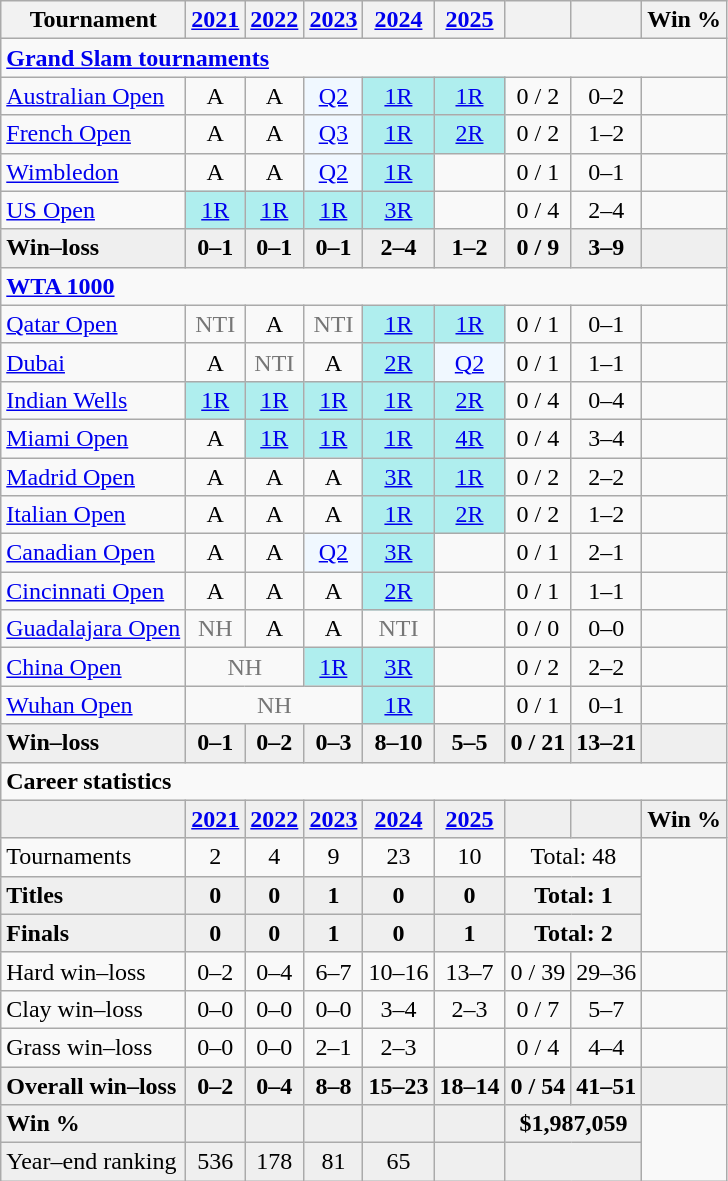<table class="wikitable" style="text-align:center">
<tr>
<th>Tournament</th>
<th><a href='#'>2021</a></th>
<th><a href='#'>2022</a></th>
<th><a href='#'>2023</a></th>
<th><a href='#'>2024</a></th>
<th><a href='#'>2025</a></th>
<th></th>
<th></th>
<th>Win %</th>
</tr>
<tr>
<td colspan="9" align="left"><strong><a href='#'>Grand Slam tournaments</a></strong></td>
</tr>
<tr>
<td align="left"><a href='#'>Australian Open</a></td>
<td>A</td>
<td>A</td>
<td style=background:#f0f8ff><a href='#'>Q2</a></td>
<td style=background:#afeeee><a href='#'>1R</a></td>
<td style=background:#afeeee><a href='#'>1R</a></td>
<td>0 / 2</td>
<td>0–2</td>
<td></td>
</tr>
<tr>
<td align="left"><a href='#'>French Open</a></td>
<td>A</td>
<td>A</td>
<td bgcolor=f0f8ff><a href='#'>Q3</a></td>
<td style=background:#afeeee><a href='#'>1R</a></td>
<td style=background:#afeeee><a href='#'>2R</a></td>
<td>0 / 2</td>
<td>1–2</td>
<td></td>
</tr>
<tr>
<td align="left"><a href='#'>Wimbledon</a></td>
<td>A</td>
<td>A</td>
<td bgcolor=f0f8ff><a href='#'>Q2</a></td>
<td bgcolor=afeeee><a href='#'>1R</a></td>
<td></td>
<td>0 / 1</td>
<td>0–1</td>
<td></td>
</tr>
<tr>
<td align="left"><a href='#'>US Open</a></td>
<td style=background:#afeeee><a href='#'>1R</a></td>
<td style=background:#afeeee><a href='#'>1R</a></td>
<td style=background:#afeeee><a href='#'>1R</a></td>
<td style=background:#afeeee><a href='#'>3R</a></td>
<td></td>
<td>0 / 4</td>
<td>2–4</td>
<td></td>
</tr>
<tr style="background:#efefef;font-weight:bold">
<td align="left">Win–loss</td>
<td>0–1</td>
<td>0–1</td>
<td>0–1</td>
<td>2–4</td>
<td>1–2</td>
<td>0 / 9</td>
<td>3–9</td>
<td></td>
</tr>
<tr>
<td colspan="9" align="left"><strong><a href='#'>WTA 1000</a></strong></td>
</tr>
<tr>
<td align="left"><a href='#'>Qatar Open</a></td>
<td style="color:#767676">NTI</td>
<td>A</td>
<td style="color:#767676">NTI</td>
<td bgcolor= afeeee><a href='#'>1R</a></td>
<td bgcolor= afeeee><a href='#'>1R</a></td>
<td>0 / 1</td>
<td>0–1</td>
<td></td>
</tr>
<tr>
<td align="left"><a href='#'>Dubai</a></td>
<td>A</td>
<td style="color:#767676">NTI</td>
<td>A</td>
<td bgcolor= afeeee><a href='#'>2R</a></td>
<td bgcolor= f0f8ff><a href='#'>Q2</a></td>
<td>0 / 1</td>
<td>1–1</td>
<td></td>
</tr>
<tr>
<td align="left"><a href='#'>Indian Wells</a></td>
<td bgcolor= afeeee><a href='#'>1R</a></td>
<td bgcolor= afeeee><a href='#'>1R</a></td>
<td bgcolor= afeeee><a href='#'>1R</a></td>
<td bgcolor= afeeee><a href='#'>1R</a></td>
<td bgcolor= afeeee><a href='#'>2R</a></td>
<td>0 / 4</td>
<td>0–4</td>
<td></td>
</tr>
<tr>
<td align="left"><a href='#'>Miami Open</a></td>
<td>A</td>
<td bgcolor= afeeee><a href='#'>1R</a></td>
<td bgcolor= afeeee><a href='#'>1R</a></td>
<td bgcolor= afeeee><a href='#'>1R</a></td>
<td bgcolor= afeeee><a href='#'>4R</a></td>
<td>0 / 4</td>
<td>3–4</td>
<td></td>
</tr>
<tr>
<td align="left"><a href='#'>Madrid Open</a></td>
<td>A</td>
<td>A</td>
<td>A</td>
<td bgcolor= afeeee><a href='#'>3R</a></td>
<td bgcolor= afeeee><a href='#'>1R</a></td>
<td>0 / 2</td>
<td>2–2</td>
<td></td>
</tr>
<tr>
<td align="left"><a href='#'>Italian Open</a></td>
<td>A</td>
<td>A</td>
<td>A</td>
<td bgcolor= afeeee><a href='#'>1R</a></td>
<td bgcolor= afeeee><a href='#'>2R</a></td>
<td>0 / 2</td>
<td>1–2</td>
<td></td>
</tr>
<tr>
<td align="left"><a href='#'>Canadian Open</a></td>
<td>A</td>
<td>A</td>
<td bgcolor=f0f8ff><a href='#'>Q2</a></td>
<td bgcolor=afeeee><a href='#'>3R</a></td>
<td></td>
<td>0 / 1</td>
<td>2–1</td>
<td></td>
</tr>
<tr>
<td align="left"><a href='#'>Cincinnati Open</a></td>
<td>A</td>
<td>A</td>
<td>A</td>
<td bgcolor=afeeee><a href='#'>2R</a></td>
<td></td>
<td>0 / 1</td>
<td>1–1</td>
<td></td>
</tr>
<tr>
<td align="left"><a href='#'>Guadalajara Open</a></td>
<td style="color:#767676">NH</td>
<td>A</td>
<td>A</td>
<td style="color:#767676">NTI</td>
<td></td>
<td>0 / 0</td>
<td>0–0</td>
<td></td>
</tr>
<tr>
<td align="left"><a href='#'>China Open</a></td>
<td colspan="2" style=color:#767676>NH</td>
<td bgcolor= afeeee><a href='#'>1R</a></td>
<td bgcolor= afeeee><a href='#'>3R</a></td>
<td></td>
<td>0 / 2</td>
<td>2–2</td>
<td></td>
</tr>
<tr>
<td align="left"><a href='#'>Wuhan Open</a></td>
<td colspan="3" style="color:#767676">NH</td>
<td style=background:#afeeee><a href='#'>1R</a></td>
<td></td>
<td>0 / 1</td>
<td>0–1</td>
<td></td>
</tr>
<tr style="background:#efefef;font-weight:bold">
<td align=left>Win–loss</td>
<td>0–1</td>
<td>0–2</td>
<td>0–3</td>
<td>8–10</td>
<td>5–5</td>
<td>0 / 21</td>
<td>13–21</td>
<td></td>
</tr>
<tr>
<td colspan="9" align="left"><strong>Career statistics</strong></td>
</tr>
<tr style="background:#efefef;font-weight:bold">
<td></td>
<td><a href='#'>2021</a></td>
<td><a href='#'>2022</a></td>
<td><a href='#'>2023</a></td>
<td><a href='#'>2024</a></td>
<td><a href='#'>2025</a></td>
<td></td>
<td></td>
<td>Win %</td>
</tr>
<tr>
<td align="left">Tournaments</td>
<td>2</td>
<td>4</td>
<td>9</td>
<td>23</td>
<td>10</td>
<td colspan="2">Total: 48</td>
</tr>
<tr style="background:#efefef;font-weight:bold">
<td align="left">Titles</td>
<td>0</td>
<td>0</td>
<td>1</td>
<td>0</td>
<td>0</td>
<th colspan="2">Total: 1</th>
</tr>
<tr style="background:#efefef;font-weight:bold">
<td align="left">Finals</td>
<td>0</td>
<td>0</td>
<td>1</td>
<td>0</td>
<td>1</td>
<th colspan="2">Total: 2</th>
</tr>
<tr>
<td align="left">Hard win–loss</td>
<td>0–2</td>
<td>0–4</td>
<td>6–7</td>
<td>10–16</td>
<td>13–7</td>
<td>0 / 39</td>
<td>29–36</td>
<td></td>
</tr>
<tr>
<td align="left">Clay win–loss</td>
<td>0–0</td>
<td>0–0</td>
<td>0–0</td>
<td>3–4</td>
<td>2–3</td>
<td>0 / 7</td>
<td>5–7</td>
<td></td>
</tr>
<tr>
<td align="left">Grass win–loss</td>
<td>0–0</td>
<td>0–0</td>
<td>2–1</td>
<td>2–3</td>
<td></td>
<td>0 / 4</td>
<td>4–4</td>
<td></td>
</tr>
<tr style="background:#efefef;font-weight:bold">
<td align="left">Overall win–loss</td>
<td>0–2</td>
<td>0–4</td>
<td>8–8</td>
<td>15–23</td>
<td>18–14</td>
<td>0 / 54</td>
<td>41–51</td>
<td></td>
</tr>
<tr style="background:#efefef;font-weight:bold">
<td align="left">Win %</td>
<td></td>
<td></td>
<td></td>
<td></td>
<td></td>
<td colspan="2">$1,987,059</td>
</tr>
<tr bgcolor="efefef">
<td align="left">Year–end ranking</td>
<td>536</td>
<td>178</td>
<td>81</td>
<td>65</td>
<td></td>
<td colspan="2"></td>
</tr>
</table>
